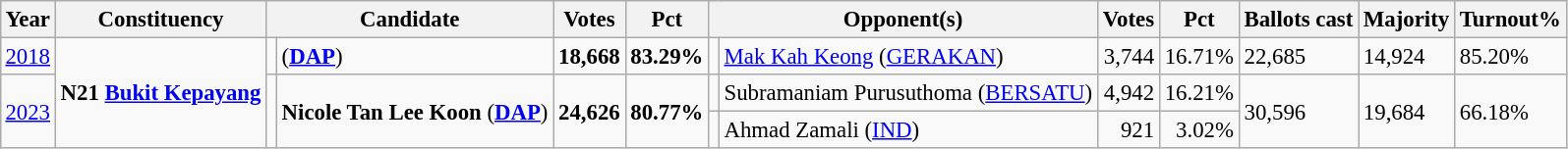<table class="wikitable" style="margin:0.5em ; font-size:95%">
<tr>
<th>Year</th>
<th>Constituency</th>
<th colspan=2>Candidate</th>
<th>Votes</th>
<th>Pct</th>
<th colspan=2>Opponent(s)</th>
<th>Votes</th>
<th>Pct</th>
<th>Ballots cast</th>
<th>Majority</th>
<th>Turnout%</th>
</tr>
<tr>
<td><a href='#'>2018</a></td>
<td rowspan=3><strong>N21 <a href='#'>Bukit Kepayang</a></strong></td>
<td></td>
<td> (<a href='#'><strong>DAP</strong></a>)</td>
<td align="right"><strong>18,668</strong></td>
<td><strong>83.29%</strong></td>
<td></td>
<td><a href='#'>Mak Kah Keong</a> (<a href='#'>GERAKAN</a>)</td>
<td align="right">3,744</td>
<td>16.71%</td>
<td>22,685</td>
<td>14,924</td>
<td>85.20%</td>
</tr>
<tr>
<td rowspan=2><a href='#'>2023</a></td>
<td rowspan=2 ></td>
<td rowspan=2><strong>Nicole Tan Lee Koon</strong> (<a href='#'><strong>DAP</strong></a>)</td>
<td rowspan=2 align="right"><strong>24,626</strong></td>
<td rowspan=2><strong>80.77%</strong></td>
<td bgcolor=></td>
<td>Subramaniam Purusuthoma (<a href='#'>BERSATU</a>)</td>
<td align="right">4,942</td>
<td>16.21%</td>
<td rowspan=2>30,596</td>
<td rowspan=2>19,684</td>
<td rowspan=2>66.18%</td>
</tr>
<tr>
<td></td>
<td>Ahmad Zamali (<a href='#'>IND</a>)</td>
<td align="right">921</td>
<td align="right">3.02%</td>
</tr>
</table>
